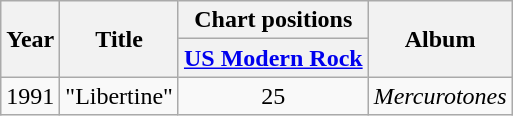<table class="wikitable">
<tr>
<th rowspan="2">Year</th>
<th rowspan="2">Title</th>
<th>Chart positions</th>
<th rowspan="2">Album</th>
</tr>
<tr>
<th><a href='#'>US Modern Rock</a></th>
</tr>
<tr>
<td>1991</td>
<td>"Libertine"</td>
<td align="center">25</td>
<td><em>Mercurotones</em></td>
</tr>
</table>
